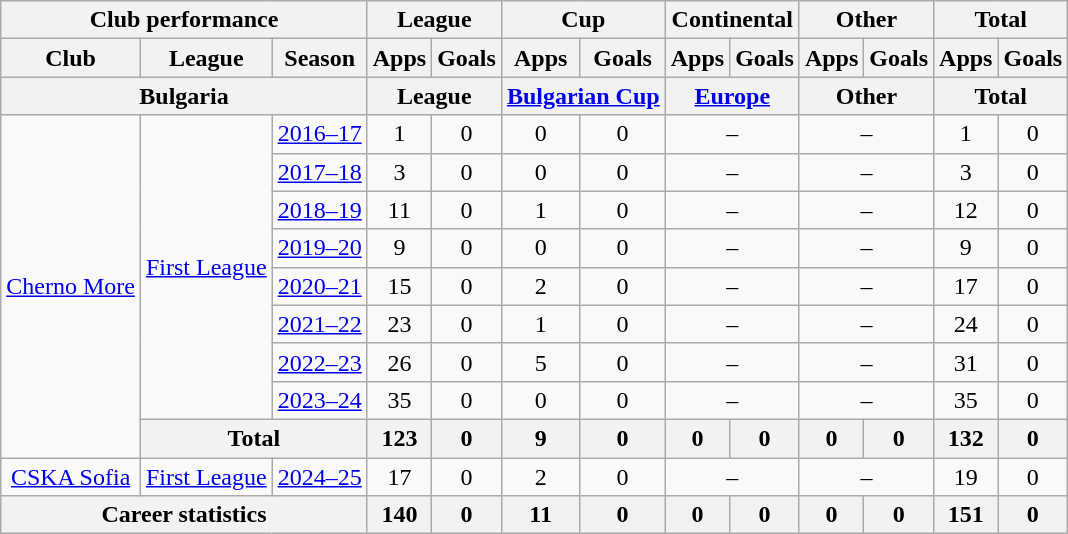<table class="wikitable" style="text-align: center">
<tr>
<th Colspan="3">Club performance</th>
<th Colspan="2">League</th>
<th Colspan="2">Cup</th>
<th Colspan="2">Continental</th>
<th Colspan="2">Other</th>
<th Colspan="3">Total</th>
</tr>
<tr>
<th>Club</th>
<th>League</th>
<th>Season</th>
<th>Apps</th>
<th>Goals</th>
<th>Apps</th>
<th>Goals</th>
<th>Apps</th>
<th>Goals</th>
<th>Apps</th>
<th>Goals</th>
<th>Apps</th>
<th>Goals</th>
</tr>
<tr>
<th Colspan="3">Bulgaria</th>
<th Colspan="2">League</th>
<th Colspan="2"><a href='#'>Bulgarian Cup</a></th>
<th Colspan="2"><a href='#'>Europe</a></th>
<th Colspan="2">Other</th>
<th Colspan="2">Total</th>
</tr>
<tr>
<td rowspan="9" valign="center"><a href='#'>Cherno More</a></td>
<td rowspan="8"><a href='#'>First League</a></td>
<td><a href='#'>2016–17</a></td>
<td>1</td>
<td>0</td>
<td>0</td>
<td>0</td>
<td colspan="2">–</td>
<td colspan="2">–</td>
<td>1</td>
<td>0</td>
</tr>
<tr>
<td><a href='#'>2017–18</a></td>
<td>3</td>
<td>0</td>
<td>0</td>
<td>0</td>
<td colspan="2">–</td>
<td colspan="2">–</td>
<td>3</td>
<td>0</td>
</tr>
<tr>
<td><a href='#'>2018–19</a></td>
<td>11</td>
<td>0</td>
<td>1</td>
<td>0</td>
<td colspan="2">–</td>
<td colspan="2">–</td>
<td>12</td>
<td>0</td>
</tr>
<tr>
<td><a href='#'>2019–20</a></td>
<td>9</td>
<td>0</td>
<td>0</td>
<td>0</td>
<td colspan="2">–</td>
<td colspan="2">–</td>
<td>9</td>
<td>0</td>
</tr>
<tr>
<td><a href='#'>2020–21</a></td>
<td>15</td>
<td>0</td>
<td>2</td>
<td>0</td>
<td colspan="2">–</td>
<td colspan="2">–</td>
<td>17</td>
<td>0</td>
</tr>
<tr>
<td><a href='#'>2021–22</a></td>
<td>23</td>
<td>0</td>
<td>1</td>
<td>0</td>
<td colspan="2">–</td>
<td colspan="2">–</td>
<td>24</td>
<td>0</td>
</tr>
<tr>
<td><a href='#'>2022–23</a></td>
<td>26</td>
<td>0</td>
<td>5</td>
<td>0</td>
<td colspan="2">–</td>
<td colspan="2">–</td>
<td>31</td>
<td>0</td>
</tr>
<tr>
<td><a href='#'>2023–24</a></td>
<td>35</td>
<td>0</td>
<td>0</td>
<td>0</td>
<td colspan="2">–</td>
<td colspan="2">–</td>
<td>35</td>
<td>0</td>
</tr>
<tr>
<th colspan=2>Total</th>
<th>123</th>
<th>0</th>
<th>9</th>
<th>0</th>
<th>0</th>
<th>0</th>
<th>0</th>
<th>0</th>
<th>132</th>
<th>0</th>
</tr>
<tr>
<td valign="center"><a href='#'>CSKA Sofia</a></td>
<td><a href='#'>First League</a></td>
<td><a href='#'>2024–25</a></td>
<td>17</td>
<td>0</td>
<td>2</td>
<td>0</td>
<td colspan="2">–</td>
<td colspan="2">–</td>
<td>19</td>
<td>0</td>
</tr>
<tr>
<th colspan="3">Career statistics</th>
<th>140</th>
<th>0</th>
<th>11</th>
<th>0</th>
<th>0</th>
<th>0</th>
<th>0</th>
<th>0</th>
<th>151</th>
<th>0</th>
</tr>
</table>
